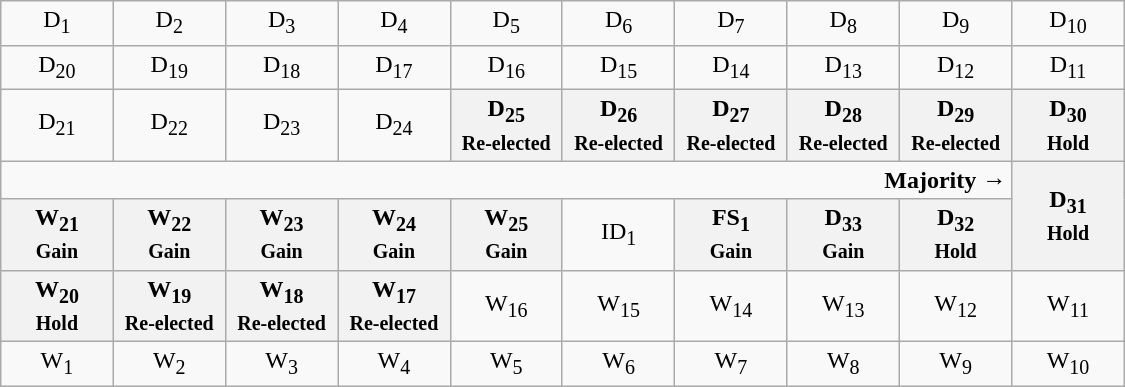<table class="wikitable" style="text-align:center" width=750px>
<tr>
<td width=50px >D<sub>1</sub></td>
<td width=50px >D<sub>2</sub></td>
<td width=50px >D<sub>3</sub></td>
<td width=50px >D<sub>4</sub></td>
<td width=50px >D<sub>5</sub></td>
<td width=50px >D<sub>6</sub></td>
<td width=50px >D<sub>7</sub></td>
<td width=50px >D<sub>8</sub></td>
<td width=50px >D<sub>9</sub></td>
<td width=50px >D<sub>10</sub></td>
</tr>
<tr>
<td>D<sub>20</sub></td>
<td>D<sub>19</sub></td>
<td>D<sub>18</sub></td>
<td>D<sub>17</sub></td>
<td>D<sub>16</sub></td>
<td>D<sub>15</sub></td>
<td>D<sub>14</sub></td>
<td>D<sub>13</sub></td>
<td>D<sub>12</sub></td>
<td>D<sub>11</sub></td>
</tr>
<tr>
<td>D<sub>21</sub></td>
<td>D<sub>22</sub></td>
<td>D<sub>23</sub></td>
<td>D<sub>24</sub></td>
<th>D<sub>25</sub><br><small>Re-elected</small></th>
<th>D<sub>26</sub><br><small>Re-elected</small></th>
<th>D<sub>27</sub><br><small>Re-elected</small></th>
<th>D<sub>28</sub><br><small>Re-elected</small></th>
<th>D<sub>29</sub><br><small>Re-elected</small></th>
<th>D<sub>30</sub><br><small>Hold</small></th>
</tr>
<tr>
<td colspan=9 align=right><strong>Majority →</strong></td>
<th rowspan=2 >D<sub>31</sub><br><small>Hold</small></th>
</tr>
<tr>
<th>W<sub>21</sub><br><small>Gain</small></th>
<th>W<sub>22</sub><br><small>Gain</small></th>
<th>W<sub>23</sub><br><small>Gain</small></th>
<th>W<sub>24</sub><br><small>Gain</small></th>
<th>W<sub>25</sub><br><small>Gain</small></th>
<td>ID<sub>1</sub></td>
<th>FS<sub>1</sub><br><small>Gain</small></th>
<th>D<sub>33</sub><br><small>Gain</small></th>
<th>D<sub>32</sub><br><small>Hold</small></th>
</tr>
<tr>
<th>W<sub>20</sub><br><small>Hold</small></th>
<th>W<sub>19</sub><br><small>Re-elected</small></th>
<th>W<sub>18</sub><br><small>Re-elected</small></th>
<th>W<sub>17</sub><br><small>Re-elected</small></th>
<td>W<sub>16</sub></td>
<td>W<sub>15</sub></td>
<td>W<sub>14</sub></td>
<td>W<sub>13</sub></td>
<td>W<sub>12</sub></td>
<td>W<sub>11</sub></td>
</tr>
<tr>
<td>W<sub>1</sub></td>
<td>W<sub>2</sub></td>
<td>W<sub>3</sub></td>
<td>W<sub>4</sub></td>
<td>W<sub>5</sub></td>
<td>W<sub>6</sub></td>
<td>W<sub>7</sub></td>
<td>W<sub>8</sub></td>
<td>W<sub>9</sub></td>
<td>W<sub>10</sub></td>
</tr>
</table>
